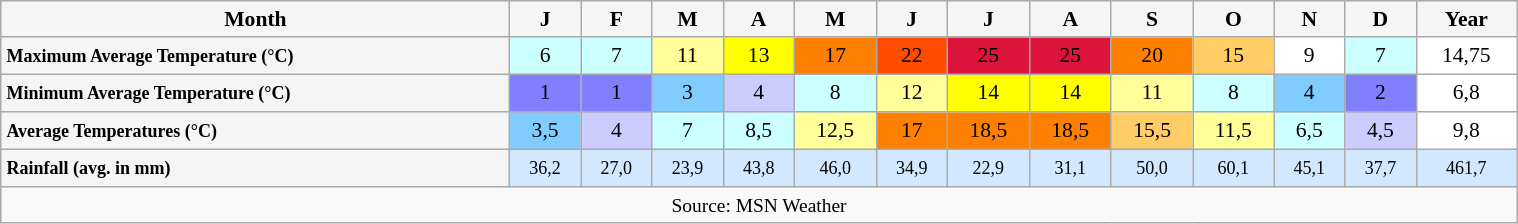<table class="wikitable" style="margin:1em auto; font-size:90%;width:80%;border:0px;text-align:center;line-height:120%;">
<tr>
<th style="background: #F5F5F5; color: #000000" height="17">Month</th>
<th style="background: #F5F5F5; color:#000000;">J</th>
<th style="background: #F5F5F5; color:#000000;">F</th>
<th style="background: #F5F5F5; color:#000000;">M</th>
<th style="background: #F5F5F5; color:#000000;">A</th>
<th style="background: #F5F5F5; color:#000000;">M</th>
<th style="background: #F5F5F5; color:#000000;">J</th>
<th style="background: #F5F5F5; color:#000000;">J</th>
<th style="background: #F5F5F5; color:#000000;">A</th>
<th style="background: #F5F5F5; color:#000000;">S</th>
<th style="background: #F5F5F5; color:#000000;">O</th>
<th style="background: #F5F5F5; color:#000000;">N</th>
<th style="background: #F5F5F5; color:#000000;">D</th>
<th style="background: #F5F5F5; color:#000000;">Year</th>
</tr>
<tr>
<th style="background: #F5F5F5; color:#000000; text-align:left;"><small>Maximum Average Temperature (°C)</small></th>
<td style="background: #CCFFFF; color:#000000;">6</td>
<td style="background: #CCFFFF; color:#000000;">7</td>
<td style="background: #FFFF99; color:#000000;">11</td>
<td style="background: #FFFF00; color:#000000;">13</td>
<td style="background: #FF8000; color:#000000;">17</td>
<td style="background: #FF4D00; color:#000000;">22</td>
<td style="background: #DC143C; color:#000000;">25</td>
<td style="background: #DC143C; color:#000000;">25</td>
<td style="background: #FF8000; color:#000000;">20</td>
<td style="background: #FFCC66; color:#000000;">15</td>
<td style="background: #FFFFFF; color:#000000;">9</td>
<td style="background: #CCFFFF; color:#000000;">7</td>
<td style="background: #FFFFFF; color:#000000;">14,75</td>
</tr>
<tr>
<th style="background: #F5F5F5; color:#000000; text-align:left;"><small>Minimum Average Temperature (°C)</small></th>
<td style="background: #8080FF; color:#000000;">1</td>
<td style="background: #8080FF; color:#000000;">1</td>
<td style="background: #80CCFF; color:#000000;">3</td>
<td style="background: #CCCCFF; color:#000000;">4</td>
<td style="background: #CCFFFF; color:#000000;">8</td>
<td style="background: #FFFF99; color:#000000;">12</td>
<td style="background: #FFFF00; color:#000000;">14</td>
<td style="background: #FFFF00; color:#000000;">14</td>
<td style="background: #FFFF99; color:#000000;">11</td>
<td style="background: #CCFFFF; color:#000000;">8</td>
<td style="background: #80CCFF; color:#000000;">4</td>
<td style="background: #8080FF; color:#000000;">2</td>
<td style="background: #FFFFFF; color:#000000;">6,8</td>
</tr>
<tr>
<th style="background: #F5F5F5; color:#000000; text-align:left;"><small>Average Temperatures (°C)</small></th>
<td style="background: #80CCFF; color:#000000;">3,5</td>
<td style="background: #CCCCFF; color:#000000;">4</td>
<td style="background: #CCFFFF; color:#000000;">7</td>
<td style="background: #CCFFFF; color:#000000;">8,5</td>
<td style="background: #FFFF99; color:#000000;">12,5</td>
<td style="background: #FF8000; color:#000000;">17</td>
<td style="background: #FF8000; color:#000000;">18,5</td>
<td style="background: #FF8000; color:#000000;">18,5</td>
<td style="background: #FFCC66; color:#000000;">15,5</td>
<td style="background: #FFFF99; color:#000000;">11,5</td>
<td style="background: #CCFFFF; color:#000000;">6,5</td>
<td style="background: #CCCCFF; color:#000000;">4,5</td>
<td style="background: #FFFFFF; color:#000000;">9,8</td>
</tr>
<tr>
<th style="background: #F5F5F5; color:#000000; text-align:left;"><small>Rainfall (avg. in mm)</small></th>
<td style="background: #D1E8FF; color: black;"><small>36,2</small></td>
<td style="background: #D1E8FF; color: black;"><small>27,0</small></td>
<td style="background: #D1E8FF; color: black;"><small>23,9</small></td>
<td style="background: #D1E8FF; color: black;"><small>43,8</small></td>
<td style="background: #D1E8FF; color: black;"><small>46,0</small></td>
<td style="background: #D1E8FF; color: black;"><small>34,9</small></td>
<td style="background: #D1E8FF; color: black;"><small>22,9</small></td>
<td style="background: #D1E8FF; color: black;"><small>31,1</small></td>
<td style="background: #D1E8FF; color: black;"><small>50,0</small></td>
<td style="background: #D1E8FF; color: black;"><small>60,1</small></td>
<td style="background: #D1E8FF; color: black;"><small>45,1</small></td>
<td style="background: #D1E8FF; color: black;"><small>37,7</small></td>
<td style="background: #D1E8FF; color: black;"><small>461,7</small></td>
</tr>
<tr>
<td colspan="14" style="text-align:center;font-size:90%;">Source: MSN Weather</td>
</tr>
</table>
